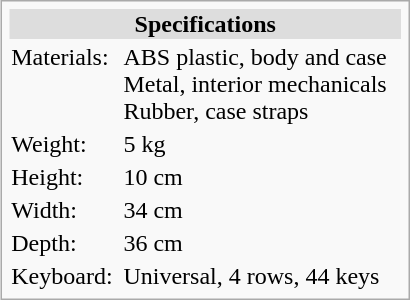<table class="infobox" style="width:273px;">
<tr>
<td colspan=2 style="text-align:center;background:#DDDDDD;"><strong>Specifications</strong></td>
</tr>
<tr>
<td>Materials:</td>
<td>ABS plastic, body and case<br>Metal, interior mechanicals<br>Rubber, case straps</td>
</tr>
<tr>
<td>Weight:</td>
<td>5 kg</td>
</tr>
<tr>
<td>Height:</td>
<td>10 cm</td>
</tr>
<tr>
<td>Width:</td>
<td>34 cm</td>
</tr>
<tr>
<td>Depth:</td>
<td>36 cm</td>
</tr>
<tr>
<td>Keyboard:</td>
<td>Universal, 4 rows, 44 keys</td>
</tr>
</table>
